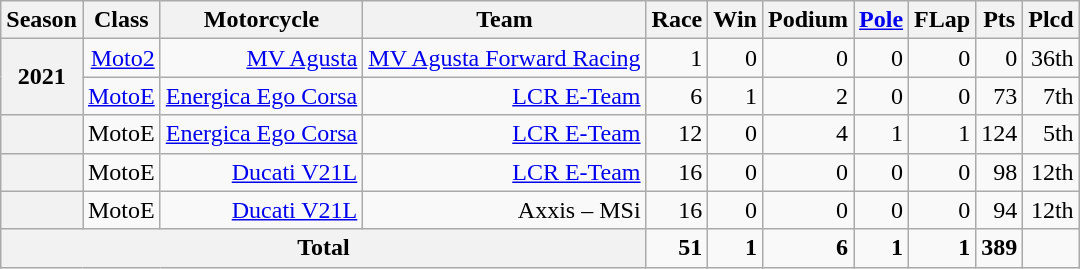<table class="wikitable" style=text-align:right>
<tr>
<th>Season</th>
<th>Class</th>
<th>Motorcycle</th>
<th>Team</th>
<th>Race</th>
<th>Win</th>
<th>Podium</th>
<th><a href='#'>Pole</a></th>
<th>FLap</th>
<th>Pts</th>
<th>Plcd</th>
</tr>
<tr align="right">
<th rowspan=2>2021</th>
<td><a href='#'>Moto2</a></td>
<td><a href='#'>MV Agusta</a></td>
<td><a href='#'>MV Agusta Forward Racing</a></td>
<td>1</td>
<td>0</td>
<td>0</td>
<td>0</td>
<td>0</td>
<td>0</td>
<td>36th</td>
</tr>
<tr align="right">
<td><a href='#'>MotoE</a></td>
<td><a href='#'>Energica Ego Corsa</a></td>
<td><a href='#'>LCR E-Team</a></td>
<td>6</td>
<td>1</td>
<td>2</td>
<td>0</td>
<td>0</td>
<td>73</td>
<td>7th</td>
</tr>
<tr align="right">
<th></th>
<td>MotoE</td>
<td><a href='#'>Energica Ego Corsa</a></td>
<td><a href='#'>LCR E-Team</a></td>
<td>12</td>
<td>0</td>
<td>4</td>
<td>1</td>
<td>1</td>
<td>124</td>
<td>5th</td>
</tr>
<tr align="right">
<th></th>
<td>MotoE</td>
<td><a href='#'>Ducati V21L</a></td>
<td><a href='#'>LCR E-Team</a></td>
<td>16</td>
<td>0</td>
<td>0</td>
<td>0</td>
<td>0</td>
<td>98</td>
<td>12th</td>
</tr>
<tr align="right">
<th></th>
<td>MotoE</td>
<td><a href='#'>Ducati V21L</a></td>
<td>Axxis – MSi</td>
<td>16</td>
<td>0</td>
<td>0</td>
<td>0</td>
<td>0</td>
<td>94</td>
<td>12th</td>
</tr>
<tr>
<th colspan=4>Total</th>
<td><strong>51</strong></td>
<td><strong>1</strong></td>
<td><strong>6</strong></td>
<td><strong>1</strong></td>
<td><strong>1</strong></td>
<td><strong>389</strong></td>
<td></td>
</tr>
</table>
